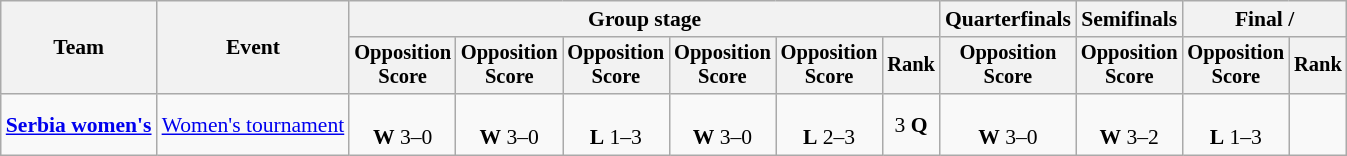<table class=wikitable style=font-size:90%;text-align:center>
<tr>
<th rowspan=2>Team</th>
<th rowspan=2>Event</th>
<th colspan=6>Group stage</th>
<th>Quarterfinals</th>
<th>Semifinals</th>
<th colspan=2>Final / </th>
</tr>
<tr style=font-size:95%>
<th>Opposition<br>Score</th>
<th>Opposition<br>Score</th>
<th>Opposition<br>Score</th>
<th>Opposition<br>Score</th>
<th>Opposition<br>Score</th>
<th>Rank</th>
<th>Opposition<br>Score</th>
<th>Opposition<br>Score</th>
<th>Opposition<br>Score</th>
<th>Rank</th>
</tr>
<tr>
<td align=left><strong><a href='#'>Serbia  women's</a></strong></td>
<td align=left><a href='#'>Women's tournament</a></td>
<td><br><strong>W</strong> 3–0</td>
<td><br><strong>W</strong> 3–0</td>
<td><br><strong>L</strong> 1–3</td>
<td><br><strong>W</strong> 3–0</td>
<td><br><strong>L</strong> 2–3</td>
<td>3 <strong>Q</strong></td>
<td><br><strong>W</strong> 3–0</td>
<td><br><strong>W</strong> 3–2</td>
<td><br><strong>L</strong> 1–3</td>
<td></td>
</tr>
</table>
